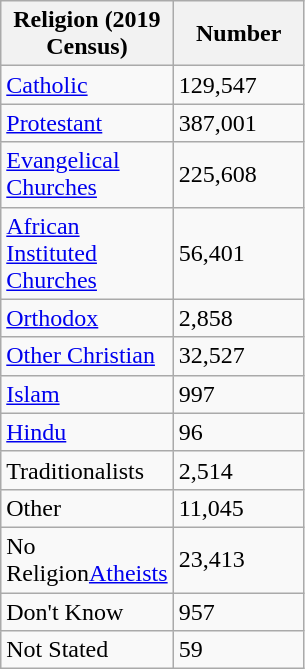<table class="wikitable">
<tr>
<th style="width:100px;">Religion (2019 Census)</th>
<th style="width:80px;">Number</th>
</tr>
<tr>
<td><a href='#'>Catholic</a></td>
<td>129,547</td>
</tr>
<tr>
<td><a href='#'>Protestant</a></td>
<td>387,001</td>
</tr>
<tr>
<td><a href='#'>Evangelical Churches</a></td>
<td>225,608</td>
</tr>
<tr>
<td><a href='#'>African Instituted Churches</a></td>
<td>56,401</td>
</tr>
<tr>
<td><a href='#'>Orthodox</a></td>
<td>2,858</td>
</tr>
<tr>
<td><a href='#'>Other Christian</a></td>
<td>32,527</td>
</tr>
<tr>
<td><a href='#'>Islam</a></td>
<td>997</td>
</tr>
<tr>
<td><a href='#'>Hindu</a></td>
<td>96</td>
</tr>
<tr>
<td>Traditionalists</td>
<td>2,514</td>
</tr>
<tr>
<td>Other</td>
<td>11,045</td>
</tr>
<tr>
<td>No Religion<a href='#'>Atheists</a></td>
<td>23,413</td>
</tr>
<tr>
<td>Don't Know</td>
<td>957</td>
</tr>
<tr>
<td>Not Stated</td>
<td>59</td>
</tr>
</table>
